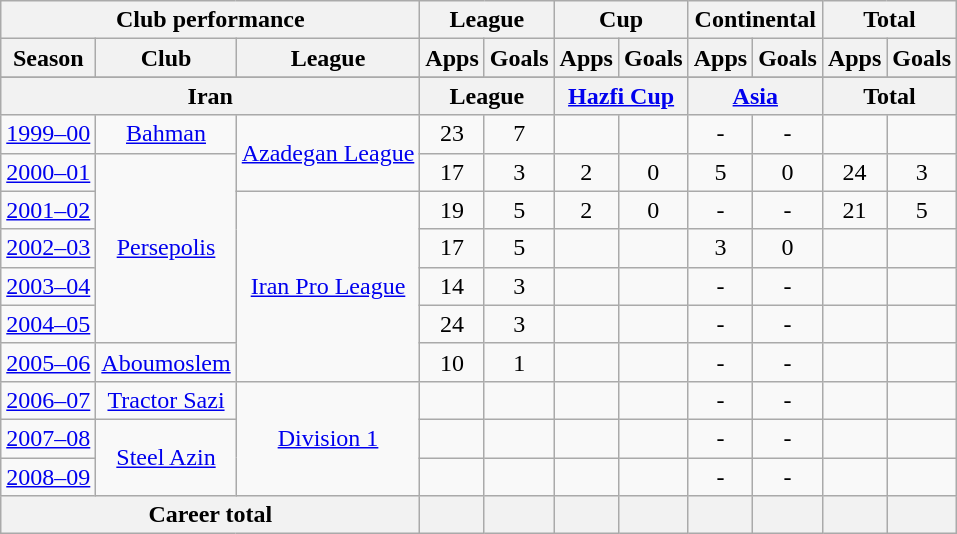<table class="wikitable" style="text-align:center">
<tr>
<th colspan=3>Club performance</th>
<th colspan=2>League</th>
<th colspan=2>Cup</th>
<th colspan=2>Continental</th>
<th colspan=2>Total</th>
</tr>
<tr>
<th>Season</th>
<th>Club</th>
<th>League</th>
<th>Apps</th>
<th>Goals</th>
<th>Apps</th>
<th>Goals</th>
<th>Apps</th>
<th>Goals</th>
<th>Apps</th>
<th>Goals</th>
</tr>
<tr>
</tr>
<tr>
<th colspan=3>Iran</th>
<th colspan=2>League</th>
<th colspan=2><a href='#'>Hazfi Cup</a></th>
<th colspan=2><a href='#'>Asia</a></th>
<th colspan=2>Total</th>
</tr>
<tr>
<td><a href='#'>1999–00</a></td>
<td><a href='#'>Bahman</a></td>
<td rowspan="2"><a href='#'>Azadegan League</a></td>
<td>23</td>
<td>7</td>
<td></td>
<td></td>
<td>-</td>
<td>-</td>
<td></td>
<td></td>
</tr>
<tr>
<td><a href='#'>2000–01</a></td>
<td rowspan="5"><a href='#'>Persepolis</a></td>
<td>17</td>
<td>3</td>
<td>2</td>
<td>0</td>
<td>5</td>
<td>0</td>
<td>24</td>
<td>3</td>
</tr>
<tr>
<td><a href='#'>2001–02</a></td>
<td rowspan="5"><a href='#'>Iran Pro League</a></td>
<td>19</td>
<td>5</td>
<td>2</td>
<td>0</td>
<td>-</td>
<td>-</td>
<td>21</td>
<td>5</td>
</tr>
<tr>
<td><a href='#'>2002–03</a></td>
<td>17</td>
<td>5</td>
<td></td>
<td></td>
<td>3</td>
<td>0</td>
<td></td>
<td></td>
</tr>
<tr>
<td><a href='#'>2003–04</a></td>
<td>14</td>
<td>3</td>
<td></td>
<td></td>
<td>-</td>
<td>-</td>
<td></td>
<td></td>
</tr>
<tr>
<td><a href='#'>2004–05</a></td>
<td>24</td>
<td>3</td>
<td></td>
<td></td>
<td>-</td>
<td>-</td>
<td></td>
<td></td>
</tr>
<tr>
<td><a href='#'>2005–06</a></td>
<td><a href='#'>Aboumoslem</a></td>
<td>10</td>
<td>1</td>
<td></td>
<td></td>
<td>-</td>
<td>-</td>
<td></td>
<td></td>
</tr>
<tr>
<td><a href='#'>2006–07</a></td>
<td><a href='#'>Tractor Sazi</a></td>
<td rowspan="3"><a href='#'>Division 1</a></td>
<td></td>
<td></td>
<td></td>
<td></td>
<td>-</td>
<td>-</td>
<td></td>
<td></td>
</tr>
<tr>
<td><a href='#'>2007–08</a></td>
<td rowspan="2"><a href='#'>Steel Azin</a></td>
<td></td>
<td></td>
<td></td>
<td></td>
<td>-</td>
<td>-</td>
<td></td>
<td></td>
</tr>
<tr>
<td><a href='#'>2008–09</a></td>
<td></td>
<td></td>
<td></td>
<td></td>
<td>-</td>
<td>-</td>
<td></td>
<td></td>
</tr>
<tr>
<th colspan=3>Career total</th>
<th></th>
<th></th>
<th></th>
<th></th>
<th></th>
<th></th>
<th></th>
<th></th>
</tr>
</table>
